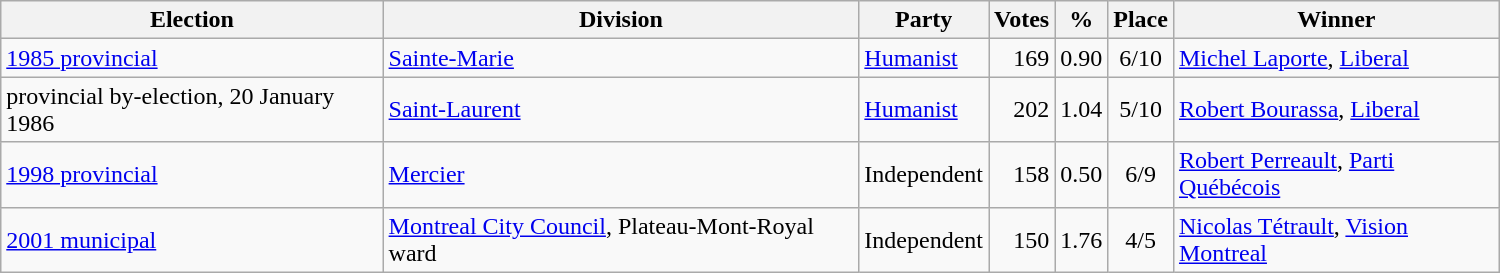<table class="wikitable" width="1000">
<tr>
<th align="left">Election</th>
<th align="left">Division</th>
<th align="left">Party</th>
<th align="right">Votes</th>
<th align="right">%</th>
<th align="center">Place</th>
<th align="center">Winner</th>
</tr>
<tr>
<td align="left"><a href='#'>1985 provincial</a></td>
<td align="left"><a href='#'>Sainte-Marie</a></td>
<td align="left"><a href='#'>Humanist</a></td>
<td align="right">169</td>
<td align="right">0.90</td>
<td align="center">6/10</td>
<td align="left"><a href='#'>Michel Laporte</a>, <a href='#'>Liberal</a></td>
</tr>
<tr>
<td align="left">provincial by-election, 20 January 1986</td>
<td align="left"><a href='#'>Saint-Laurent</a></td>
<td align="left"><a href='#'>Humanist</a></td>
<td align="right">202</td>
<td align="right">1.04</td>
<td align="center">5/10</td>
<td align="left"><a href='#'>Robert Bourassa</a>, <a href='#'>Liberal</a></td>
</tr>
<tr>
<td align="left"><a href='#'>1998 provincial</a></td>
<td align="left"><a href='#'>Mercier</a></td>
<td align="left">Independent</td>
<td align="right">158</td>
<td align="right">0.50</td>
<td align="center">6/9</td>
<td align="left"><a href='#'>Robert Perreault</a>, <a href='#'>Parti Québécois</a></td>
</tr>
<tr>
<td align="left"><a href='#'>2001 municipal</a></td>
<td align="left"><a href='#'>Montreal City Council</a>, Plateau-Mont-Royal ward</td>
<td align="left">Independent</td>
<td align="right">150</td>
<td align="right">1.76</td>
<td align="center">4/5</td>
<td align="left"><a href='#'>Nicolas Tétrault</a>, <a href='#'>Vision Montreal</a></td>
</tr>
</table>
